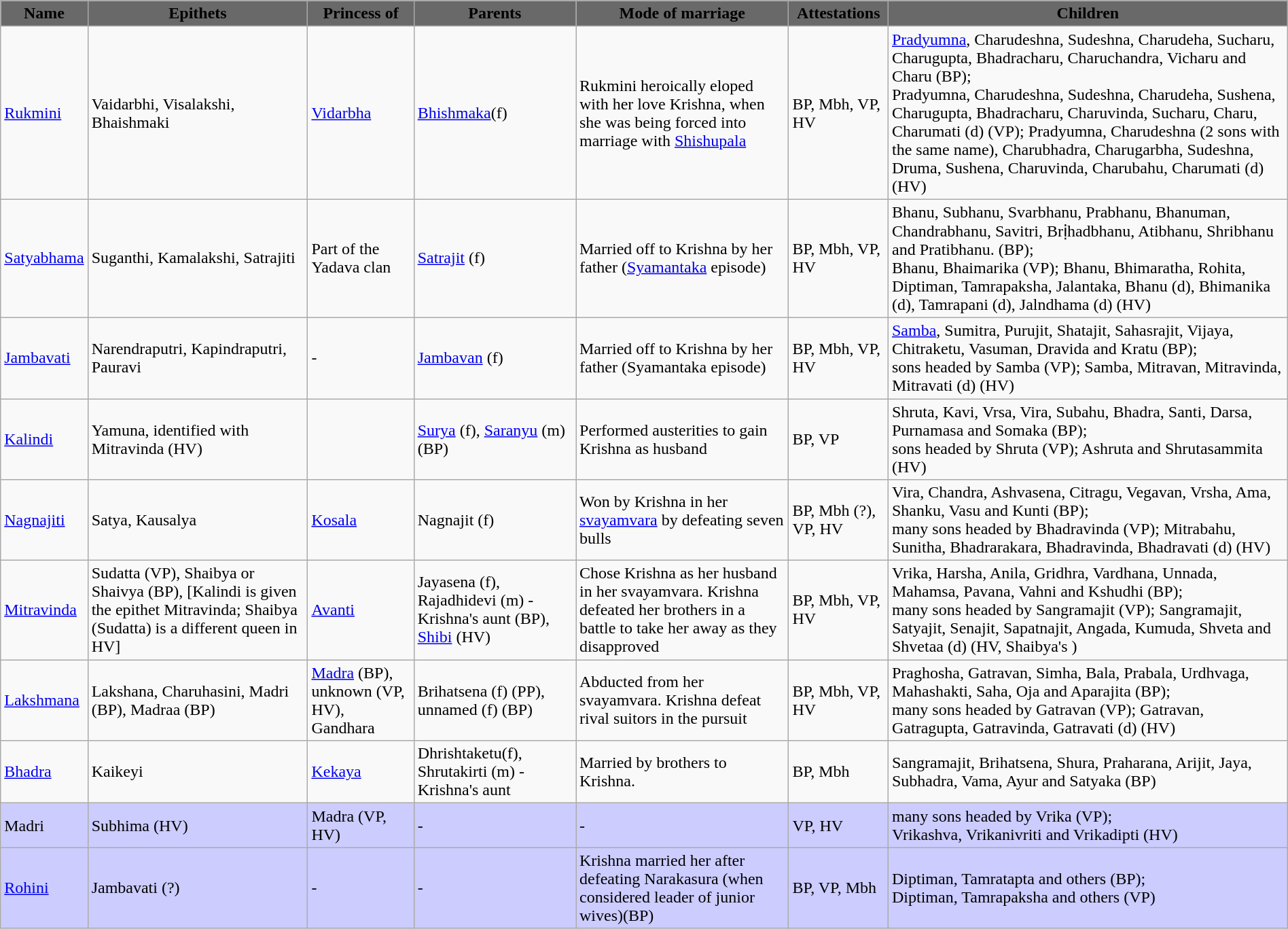<table class="wikitable sortable" align="center" cellpadding="7" style="clear:both;" width="100%">
<tr>
<td align="center" style="background:#696969;"><strong>Name</strong></td>
<td align="center" style="background:#696969;"><strong>Epithets</strong></td>
<td align="center" style="background:#696969;"><strong>Princess of</strong></td>
<td align="center" style="background:#696969;"><strong>Parents</strong></td>
<td align="center" style="background:#696969;"><strong>Mode of marriage</strong></td>
<td align="center" style="background:#696969;"><strong>Attestations</strong></td>
<td align="center" style="background:#696969;"><strong>Children</strong></td>
</tr>
<tr>
<td><a href='#'>Rukmini</a></td>
<td>Vaidarbhi, Visalakshi, Bhaishmaki</td>
<td><a href='#'>Vidarbha</a></td>
<td><a href='#'>Bhishmaka</a>(f)</td>
<td>Rukmini heroically eloped with her love Krishna, when she was being forced into marriage with <a href='#'>Shishupala</a></td>
<td>BP, Mbh, VP, HV</td>
<td><a href='#'>Pradyumna</a>, Charudeshna, Sudeshna, Charudeha, Sucharu, Charugupta, Bhadracharu, Charuchandra, Vicharu and Charu (BP);<br>Pradyumna, Charudeshna, Sudeshna, Charudeha, Sushena, Charugupta, Bhadracharu, Charuvinda, Sucharu, Charu, Charumati (d) (VP);
Pradyumna, Charudeshna (2 sons with the same name), Charubhadra, Charugarbha, Sudeshna, Druma, Sushena, Charuvinda, Charubahu, Charumati (d) (HV)</td>
</tr>
<tr>
<td><a href='#'>Satyabhama</a></td>
<td>Suganthi, Kamalakshi, Satrajiti</td>
<td>Part of the Yadava clan</td>
<td><a href='#'>Satrajit</a> (f)</td>
<td>Married off to Krishna by her father (<a href='#'>Syamantaka</a> episode)</td>
<td>BP, Mbh, VP, HV</td>
<td>Bhanu, Subhanu, Svarbhanu, Prabhanu, Bhanuman, Chandrabhanu, Savitri, Brịhadbhanu, Atibhanu, Shribhanu and Pratibhanu. (BP);<br>Bhanu, Bhaimarika (VP);
Bhanu, Bhimaratha, Rohita, Diptiman, Tamrapaksha, Jalantaka, Bhanu (d), Bhimanika (d), Tamrapani (d), Jalndhama (d) (HV)</td>
</tr>
<tr>
<td><a href='#'>Jambavati</a></td>
<td>Narendraputri, Kapindraputri, Pauravi</td>
<td>-</td>
<td><a href='#'>Jambavan</a> (f)</td>
<td>Married off to Krishna by her father (Syamantaka episode)</td>
<td>BP, Mbh, VP, HV</td>
<td><a href='#'>Samba</a>, Sumitra, Purujit, Shatajit, Sahasrajit, Vijaya, Chitraketu, Vasuman, Dravida and Kratu (BP);<br>sons headed by Samba  (VP);
Samba, Mitravan, Mitravinda, Mitravati (d) (HV)</td>
</tr>
<tr>
<td><a href='#'>Kalindi</a></td>
<td>Yamuna, identified with Mitravinda (HV)</td>
<td></td>
<td><a href='#'>Surya</a> (f), <a href='#'>Saranyu</a> (m) (BP)</td>
<td>Performed austerities to gain Krishna as husband</td>
<td>BP, VP</td>
<td>Shruta, Kavi, Vrsa, Vira, Subahu, Bhadra, Santi, Darsa, Purnamasa and Somaka (BP);<br>sons headed by Shruta (VP);
Ashruta and Shrutasammita (HV)</td>
</tr>
<tr>
<td><a href='#'>Nagnajiti</a></td>
<td>Satya, Kausalya</td>
<td><a href='#'>Kosala</a></td>
<td>Nagnajit (f)</td>
<td>Won by Krishna in her <a href='#'>svayamvara</a> by defeating seven bulls</td>
<td>BP, Mbh (?), VP, HV</td>
<td>Vira, Chandra, Ashvasena, Citragu, Vegavan, Vrsha, Ama, Shanku, Vasu and Kunti (BP);<br>many sons headed by Bhadravinda (VP);
Mitrabahu, Sunitha, Bhadrarakara, Bhadravinda, Bhadravati (d) (HV)</td>
</tr>
<tr>
<td><a href='#'>Mitravinda</a></td>
<td>Sudatta (VP), Shaibya or Shaivya (BP), [Kalindi is given the epithet Mitravinda; Shaibya (Sudatta) is a different queen in HV]</td>
<td><a href='#'>Avanti</a></td>
<td>Jayasena (f), Rajadhidevi (m) - Krishna's aunt (BP), <a href='#'>Shibi</a> (HV)</td>
<td>Chose Krishna as her husband in her svayamvara. Krishna defeated her brothers in a battle to take her away as they disapproved</td>
<td>BP, Mbh, VP, HV</td>
<td>Vrika, Harsha, Anila, Gridhra, Vardhana, Unnada, Mahamsa, Pavana, Vahni and Kshudhi (BP);<br>many sons headed by Sangramajit (VP);
Sangramajit, Satyajit, Senajit, Sapatnajit, Angada, Kumuda, Shveta and Shvetaa (d) (HV, Shaibya's )</td>
</tr>
<tr>
<td><a href='#'>Lakshmana</a></td>
<td>Lakshana, Charuhasini, Madri (BP), Madraa (BP)</td>
<td><a href='#'>Madra</a> (BP), unknown (VP, HV), Gandhara</td>
<td>Brihatsena (f) (PP), unnamed (f) (BP)</td>
<td>Abducted from her svayamvara. Krishna defeat rival suitors in the pursuit</td>
<td>BP, Mbh, VP, HV</td>
<td>Praghosha, Gatravan, Simha, Bala, Prabala, Urdhvaga, Mahashakti, Saha, Oja and Aparajita (BP);<br>many sons headed by Gatravan (VP);
Gatravan, Gatragupta, Gatravinda, Gatravati (d) (HV)</td>
</tr>
<tr>
<td><a href='#'>Bhadra</a></td>
<td>Kaikeyi</td>
<td><a href='#'>Kekaya</a></td>
<td>Dhrishtaketu(f),  Shrutakirti (m) - Krishna's aunt</td>
<td>Married by brothers to Krishna.</td>
<td>BP, Mbh</td>
<td>Sangramajit, Brihatsena, Shura, Praharana, Arijit, Jaya, Subhadra, Vama, Ayur and Satyaka (BP)</td>
</tr>
<tr style="background:#ccccff">
<td>Madri</td>
<td>Subhima (HV)</td>
<td>Madra (VP, HV)</td>
<td>-</td>
<td>-</td>
<td>VP, HV</td>
<td>many sons headed by Vrika (VP);<br>Vrikashva, Vrikanivriti and Vrikadipti (HV)</td>
</tr>
<tr style="background:#ccccff">
<td><a href='#'>Rohini</a></td>
<td>Jambavati (?)</td>
<td>-</td>
<td>-</td>
<td>Krishna married her after defeating Narakasura (when considered leader of junior wives)(BP)</td>
<td>BP, VP, Mbh</td>
<td>Diptiman, Tamratapta and others (BP);<br>Diptiman, Tamrapaksha and others (VP)</td>
</tr>
</table>
